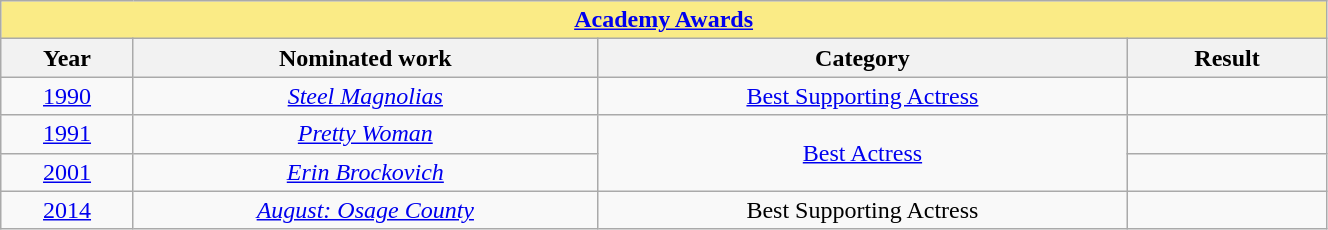<table width="70%" class="wikitable sortable">
<tr>
<th colspan="4" - style="background:#FAEB86;" align="center"><a href='#'>Academy Awards</a></th>
</tr>
<tr>
<th width="10%">Year</th>
<th width="35%">Nominated work</th>
<th width="40%">Category</th>
<th width="15%">Result</th>
</tr>
<tr>
<td align="center"><a href='#'>1990</a></td>
<td align="center"><em><a href='#'>Steel Magnolias</a></em></td>
<td align="center"><a href='#'>Best Supporting Actress</a></td>
<td></td>
</tr>
<tr>
<td align="center"><a href='#'>1991</a></td>
<td align="center"><em><a href='#'>Pretty Woman</a></em></td>
<td rowspan=2 align="center"><a href='#'>Best Actress</a></td>
<td></td>
</tr>
<tr>
<td align="center"><a href='#'>2001</a></td>
<td align="center"><em><a href='#'>Erin Brockovich</a></em></td>
<td></td>
</tr>
<tr>
<td align="center"><a href='#'>2014</a></td>
<td align="center"><em><a href='#'>August: Osage County</a></em></td>
<td align="center">Best Supporting Actress</td>
<td></td>
</tr>
</table>
